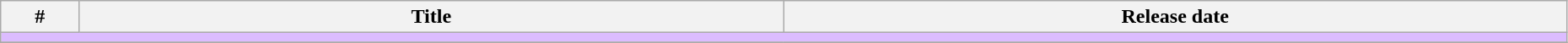<table class="wikitable" width="98%">
<tr>
<th width=5%>#</th>
<th width=45%>Title</th>
<th width=50%>Release date</th>
</tr>
<tr>
<td colspan="5" bgcolor="#DCBCFF"></td>
</tr>
<tr>
</tr>
</table>
